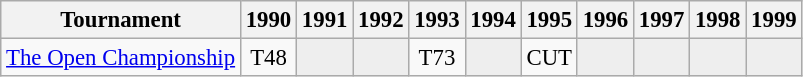<table class="wikitable" style="font-size:95%;text-align:center;">
<tr>
<th>Tournament</th>
<th>1990</th>
<th>1991</th>
<th>1992</th>
<th>1993</th>
<th>1994</th>
<th>1995</th>
<th>1996</th>
<th>1997</th>
<th>1998</th>
<th>1999</th>
</tr>
<tr>
<td align=left><a href='#'>The Open Championship</a></td>
<td>T48</td>
<td style="background:#eeeeee;"></td>
<td style="background:#eeeeee;"></td>
<td>T73</td>
<td style="background:#eeeeee;"></td>
<td>CUT</td>
<td style="background:#eeeeee;"></td>
<td style="background:#eeeeee;"></td>
<td style="background:#eeeeee;"></td>
<td style="background:#eeeeee;"></td>
</tr>
</table>
